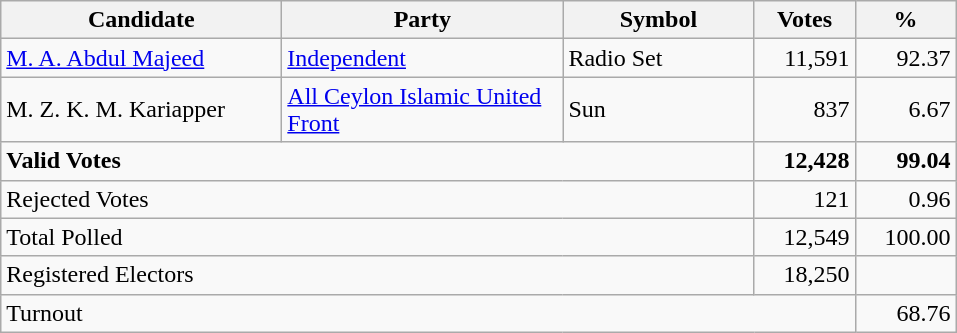<table class="wikitable" border="1" style="text-align:right;">
<tr>
<th align=left width="180">Candidate</th>
<th align=left width="180">Party</th>
<th align=left width="120">Symbol</th>
<th align=left width="60">Votes</th>
<th align=left width="60">%</th>
</tr>
<tr>
<td align=left><a href='#'>M. A. Abdul Majeed</a></td>
<td align=left><a href='#'>Independent</a></td>
<td align=left>Radio Set</td>
<td>11,591</td>
<td>92.37</td>
</tr>
<tr>
<td align=left>M. Z. K. M. Kariapper</td>
<td align=left><a href='#'>All Ceylon Islamic United Front</a></td>
<td align=left>Sun</td>
<td>837</td>
<td>6.67</td>
</tr>
<tr>
<td align=left colspan=3><strong>Valid Votes</strong></td>
<td><strong>12,428</strong></td>
<td><strong>99.04</strong></td>
</tr>
<tr>
<td align=left colspan=3>Rejected Votes</td>
<td>121</td>
<td>0.96</td>
</tr>
<tr>
<td align=left colspan=3>Total Polled</td>
<td>12,549</td>
<td>100.00</td>
</tr>
<tr>
<td align=left colspan=3>Registered Electors</td>
<td>18,250</td>
<td></td>
</tr>
<tr>
<td align=left colspan=4>Turnout</td>
<td>68.76</td>
</tr>
</table>
